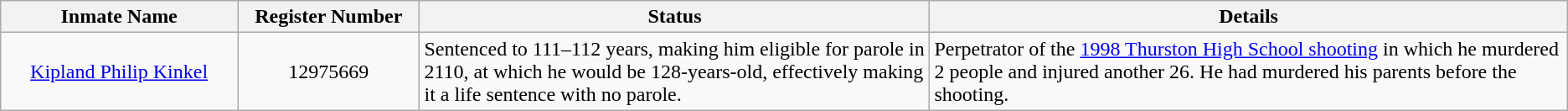<table class="wikitable sortable">
<tr>
<th width=13%>Inmate Name</th>
<th width=10%>Register Number</th>
<th width=28%>Status</th>
<th width=35%>Details</th>
</tr>
<tr>
<td style="text-align:center;"><a href='#'>Kipland Philip Kinkel</a></td>
<td style="text-align:center;">12975669</td>
<td>Sentenced to 111–112 years, making him eligible for parole in 2110, at which he would be 128-years-old, effectively making it a life sentence with no parole.</td>
<td>Perpetrator of the <a href='#'>1998 Thurston High School shooting</a> in which he murdered 2 people and injured another 26. He had murdered his parents before the shooting.</td>
</tr>
</table>
